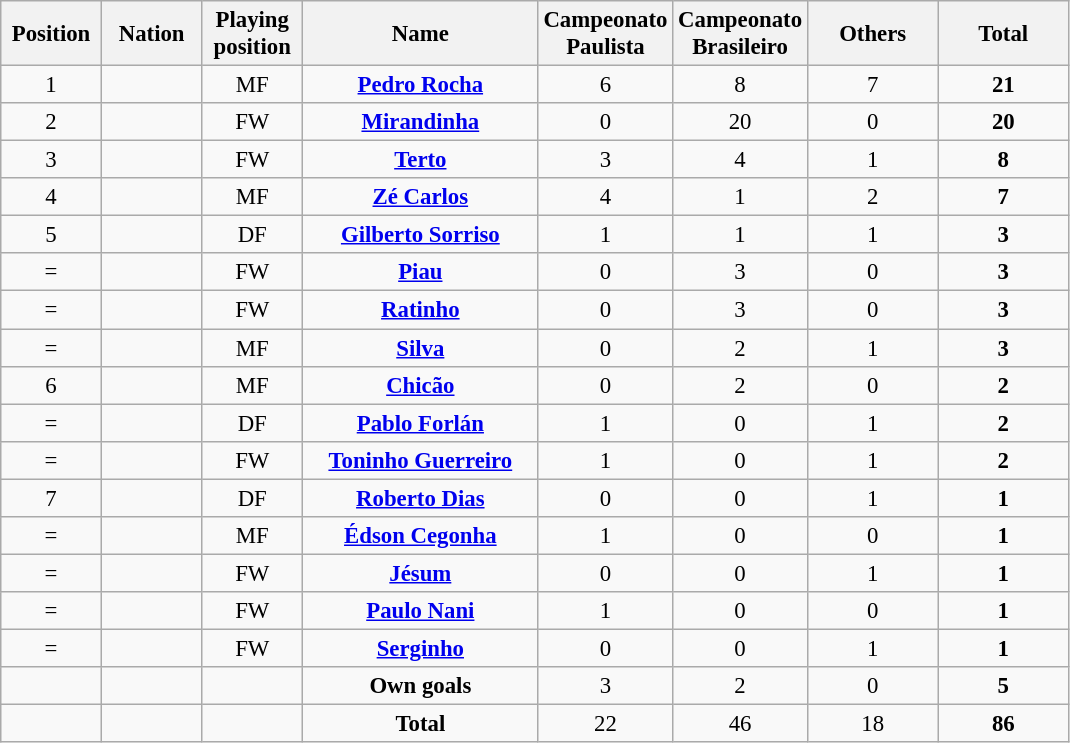<table class="wikitable" style="font-size: 95%; text-align: center;">
<tr>
<th width=60>Position</th>
<th width=60>Nation</th>
<th width=60>Playing position</th>
<th width=150>Name</th>
<th width=80>Campeonato Paulista</th>
<th width=80>Campeonato Brasileiro</th>
<th width=80>Others</th>
<th width=80>Total</th>
</tr>
<tr>
<td>1</td>
<td></td>
<td>MF</td>
<td><strong><a href='#'>Pedro Rocha</a></strong></td>
<td>6</td>
<td>8</td>
<td>7</td>
<td><strong>21</strong></td>
</tr>
<tr>
<td>2</td>
<td></td>
<td>FW</td>
<td><strong><a href='#'>Mirandinha</a></strong></td>
<td>0</td>
<td>20</td>
<td>0</td>
<td><strong>20</strong></td>
</tr>
<tr>
<td>3</td>
<td></td>
<td>FW</td>
<td><strong><a href='#'>Terto</a></strong></td>
<td>3</td>
<td>4</td>
<td>1</td>
<td><strong>8</strong></td>
</tr>
<tr>
<td>4</td>
<td></td>
<td>MF</td>
<td><strong><a href='#'>Zé Carlos</a></strong></td>
<td>4</td>
<td>1</td>
<td>2</td>
<td><strong>7</strong></td>
</tr>
<tr>
<td>5</td>
<td></td>
<td>DF</td>
<td><strong><a href='#'>Gilberto Sorriso</a></strong></td>
<td>1</td>
<td>1</td>
<td>1</td>
<td><strong>3</strong></td>
</tr>
<tr>
<td>=</td>
<td></td>
<td>FW</td>
<td><strong><a href='#'>Piau</a></strong></td>
<td>0</td>
<td>3</td>
<td>0</td>
<td><strong>3</strong></td>
</tr>
<tr>
<td>=</td>
<td></td>
<td>FW</td>
<td><strong><a href='#'>Ratinho</a></strong></td>
<td>0</td>
<td>3</td>
<td>0</td>
<td><strong>3</strong></td>
</tr>
<tr>
<td>=</td>
<td></td>
<td>MF</td>
<td><strong><a href='#'>Silva</a></strong></td>
<td>0</td>
<td>2</td>
<td>1</td>
<td><strong>3</strong></td>
</tr>
<tr>
<td>6</td>
<td></td>
<td>MF</td>
<td><strong><a href='#'>Chicão</a></strong></td>
<td>0</td>
<td>2</td>
<td>0</td>
<td><strong>2</strong></td>
</tr>
<tr>
<td>=</td>
<td></td>
<td>DF</td>
<td><strong><a href='#'>Pablo Forlán</a></strong></td>
<td>1</td>
<td>0</td>
<td>1</td>
<td><strong>2</strong></td>
</tr>
<tr>
<td>=</td>
<td></td>
<td>FW</td>
<td><strong><a href='#'>Toninho Guerreiro</a></strong></td>
<td>1</td>
<td>0</td>
<td>1</td>
<td><strong>2</strong></td>
</tr>
<tr>
<td>7</td>
<td></td>
<td>DF</td>
<td><strong><a href='#'>Roberto Dias</a></strong></td>
<td>0</td>
<td>0</td>
<td>1</td>
<td><strong>1</strong></td>
</tr>
<tr>
<td>=</td>
<td></td>
<td>MF</td>
<td><strong><a href='#'>Édson Cegonha</a></strong></td>
<td>1</td>
<td>0</td>
<td>0</td>
<td><strong>1</strong></td>
</tr>
<tr>
<td>=</td>
<td></td>
<td>FW</td>
<td><strong><a href='#'>Jésum</a></strong></td>
<td>0</td>
<td>0</td>
<td>1</td>
<td><strong>1</strong></td>
</tr>
<tr>
<td>=</td>
<td></td>
<td>FW</td>
<td><strong><a href='#'>Paulo Nani</a></strong></td>
<td>1</td>
<td>0</td>
<td>0</td>
<td><strong>1</strong></td>
</tr>
<tr>
<td>=</td>
<td></td>
<td>FW</td>
<td><strong><a href='#'>Serginho</a></strong></td>
<td>0</td>
<td>0</td>
<td>1</td>
<td><strong>1</strong></td>
</tr>
<tr>
<td></td>
<td></td>
<td></td>
<td><strong>Own goals</strong></td>
<td>3</td>
<td>2</td>
<td>0</td>
<td><strong>5</strong></td>
</tr>
<tr>
<td></td>
<td></td>
<td></td>
<td><strong>Total</strong></td>
<td>22</td>
<td>46</td>
<td>18</td>
<td><strong>86</strong></td>
</tr>
</table>
